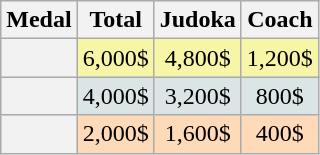<table class=wikitable style="text-align:center;">
<tr>
<th>Medal</th>
<th>Total</th>
<th>Judoka</th>
<th>Coach</th>
</tr>
<tr bgcolor=F7F6A8>
<th></th>
<td>6,000$</td>
<td>4,800$</td>
<td>1,200$</td>
</tr>
<tr bgcolor=DCE5E5>
<th></th>
<td>4,000$</td>
<td>3,200$</td>
<td>800$</td>
</tr>
<tr bgcolor=FFDAB9>
<th></th>
<td>2,000$</td>
<td>1,600$</td>
<td>400$</td>
</tr>
</table>
